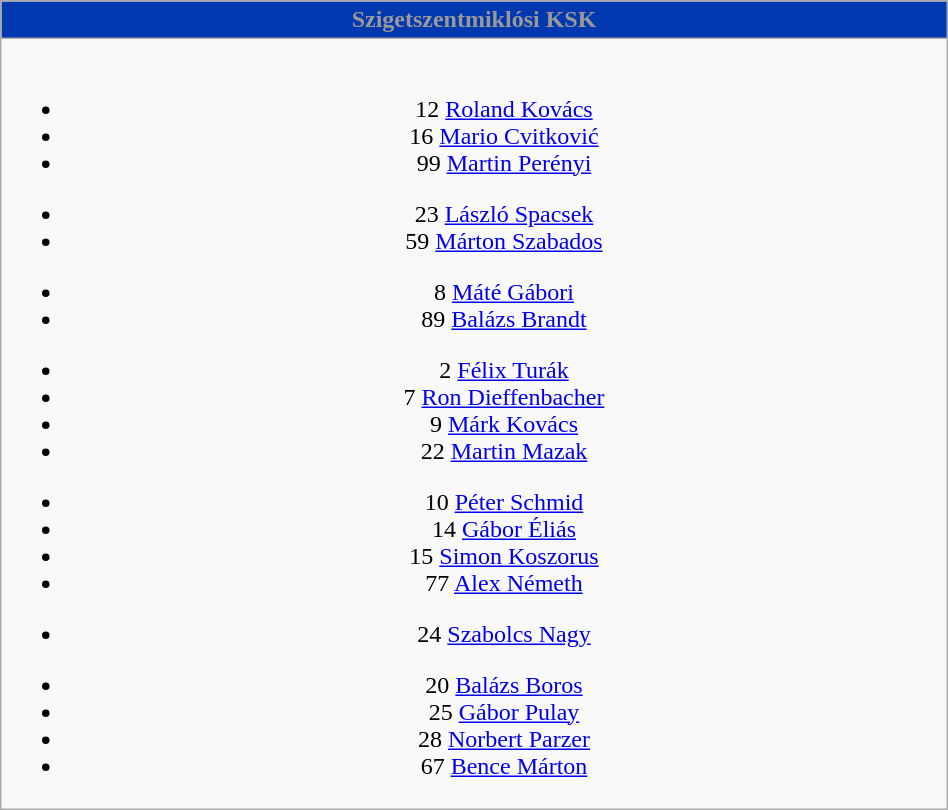<table class="wikitable" style="font-size:100%; text-align:center;" width=50%>
<tr>
<th colspan=5 style="background-color:#0038af;color:#999999;text-align:center;">Szigetszentmiklósi KSK</th>
</tr>
<tr>
<td><br>
<ul><li>12  <a href='#'>Roland Kovács</a></li><li>16  <a href='#'>Mario Cvitković</a></li><li>99  <a href='#'>Martin Perényi</a></li></ul><ul><li>23  <a href='#'>László Spacsek</a></li><li>59  <a href='#'>Márton Szabados</a></li></ul><ul><li>8  <a href='#'>Máté Gábori</a></li><li>89  <a href='#'>Balázs Brandt</a></li></ul><ul><li>2  <a href='#'>Félix Turák</a></li><li>7  <a href='#'>Ron Dieffenbacher</a></li><li>9  <a href='#'>Márk Kovács</a></li><li>22  <a href='#'>Martin Mazak</a></li></ul><ul><li>10  <a href='#'>Péter Schmid</a></li><li>14  <a href='#'>Gábor Éliás</a></li><li>15  <a href='#'>Simon Koszorus</a></li><li>77  <a href='#'>Alex Németh</a></li></ul><ul><li>24  <a href='#'>Szabolcs Nagy</a></li></ul><ul><li>20  <a href='#'>Balázs Boros</a></li><li>25  <a href='#'>Gábor Pulay</a></li><li>28  <a href='#'>Norbert Parzer</a></li><li>67  <a href='#'>Bence Márton</a></li></ul></td>
</tr>
</table>
